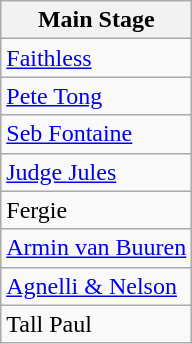<table class="wikitable">
<tr>
<th>Main Stage</th>
</tr>
<tr>
<td><a href='#'>Faithless</a></td>
</tr>
<tr>
<td><a href='#'>Pete Tong</a></td>
</tr>
<tr>
<td><a href='#'>Seb Fontaine</a></td>
</tr>
<tr>
<td><a href='#'>Judge Jules</a></td>
</tr>
<tr>
<td>Fergie</td>
</tr>
<tr>
<td><a href='#'>Armin van Buuren</a></td>
</tr>
<tr>
<td><a href='#'>Agnelli & Nelson</a></td>
</tr>
<tr>
<td>Tall Paul</td>
</tr>
</table>
